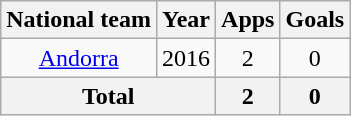<table class="wikitable" style="text-align:center">
<tr>
<th>National team</th>
<th>Year</th>
<th>Apps</th>
<th>Goals</th>
</tr>
<tr>
<td rowspan="1"><a href='#'>Andorra</a></td>
<td>2016</td>
<td>2</td>
<td>0</td>
</tr>
<tr>
<th colspan=2>Total</th>
<th>2</th>
<th>0</th>
</tr>
</table>
